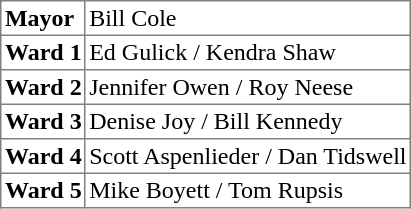<table class="toccolours" border="1" cellpadding="2" cellspacing="0" style="border-collapse: collapse; float:right; margin: .5em;">
<tr>
<td><strong>Mayor</strong></td>
<td>Bill Cole</td>
</tr>
<tr>
<td><strong>Ward 1</strong></td>
<td>Ed Gulick / Kendra Shaw</td>
</tr>
<tr>
<td><strong>Ward 2</strong></td>
<td>Jennifer Owen / Roy Neese</td>
</tr>
<tr>
<td><strong>Ward 3</strong></td>
<td>Denise Joy / Bill Kennedy</td>
</tr>
<tr>
<td><strong>Ward 4</strong></td>
<td>Scott Aspenlieder / Dan Tidswell</td>
</tr>
<tr>
<td><strong>Ward 5</strong></td>
<td>Mike Boyett / Tom Rupsis</td>
</tr>
</table>
